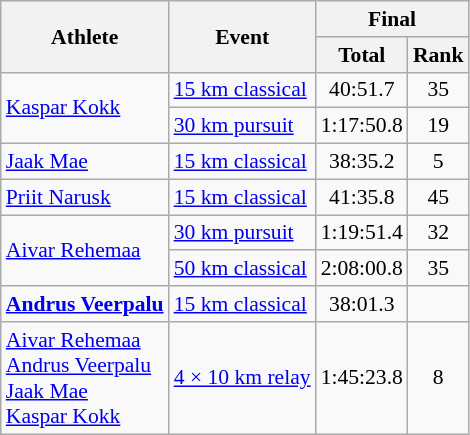<table class="wikitable" style="font-size:90%">
<tr>
<th rowspan="2">Athlete</th>
<th rowspan="2">Event</th>
<th colspan="2">Final</th>
</tr>
<tr>
<th>Total</th>
<th>Rank</th>
</tr>
<tr>
<td rowspan=2><a href='#'>Kaspar Kokk</a></td>
<td><a href='#'>15 km classical</a></td>
<td align="center">40:51.7</td>
<td align="center">35</td>
</tr>
<tr>
<td><a href='#'>30 km pursuit</a></td>
<td align="center">1:17:50.8</td>
<td align="center">19</td>
</tr>
<tr>
<td><a href='#'>Jaak Mae</a></td>
<td><a href='#'>15 km classical</a></td>
<td align="center">38:35.2</td>
<td align="center">5</td>
</tr>
<tr>
<td><a href='#'>Priit Narusk</a></td>
<td><a href='#'>15 km classical</a></td>
<td align="center">41:35.8</td>
<td align="center">45</td>
</tr>
<tr>
<td rowspan=2><a href='#'>Aivar Rehemaa</a></td>
<td><a href='#'>30 km pursuit</a></td>
<td align="center">1:19:51.4</td>
<td align="center">32</td>
</tr>
<tr>
<td><a href='#'>50 km classical</a></td>
<td align="center">2:08:00.8</td>
<td align="center">35</td>
</tr>
<tr>
<td><strong><a href='#'>Andrus Veerpalu</a></strong></td>
<td><a href='#'>15 km classical</a></td>
<td align="center">38:01.3</td>
<td align="center"></td>
</tr>
<tr>
<td><a href='#'>Aivar Rehemaa</a> <br> <a href='#'>Andrus Veerpalu</a><br> <a href='#'>Jaak Mae</a><br> <a href='#'>Kaspar Kokk</a></td>
<td><a href='#'>4 × 10 km relay</a></td>
<td align="center">1:45:23.8</td>
<td align="center">8</td>
</tr>
</table>
